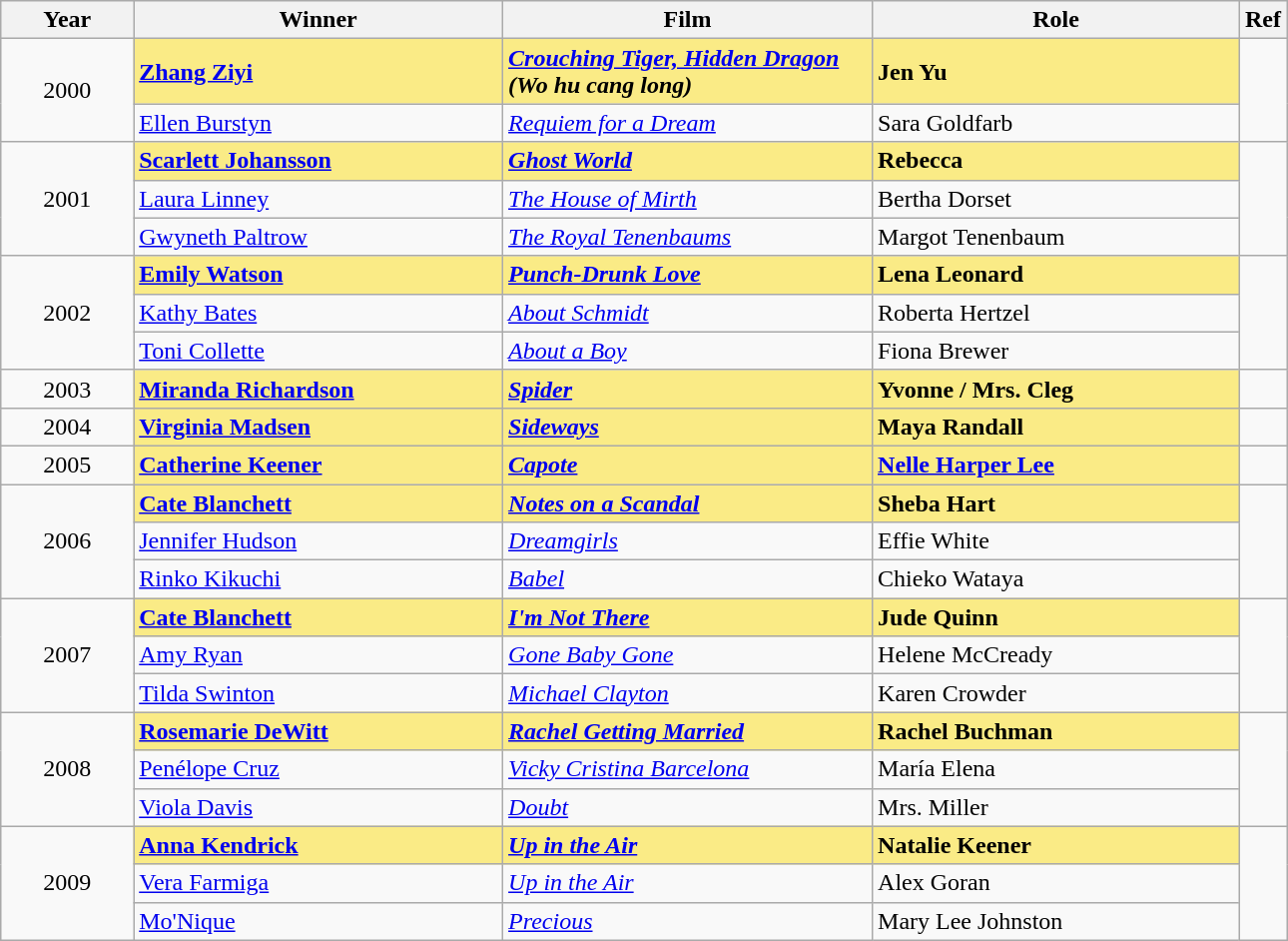<table class="wikitable" width="68%" cellpadding="5">
<tr>
<th width="100"><strong>Year</strong></th>
<th width="300"><strong>Winner</strong></th>
<th width="300"><strong>Film</strong></th>
<th width="300"><strong>Role</strong></th>
<th width="15"><strong>Ref</strong></th>
</tr>
<tr>
<td style="text-align:center;" rowspan=2>2000</td>
<td style="background:#FAEB86;"><strong><a href='#'>Zhang Ziyi</a></strong></td>
<td style="background:#FAEB86;"><strong><em><a href='#'>Crouching Tiger, Hidden Dragon</a> (Wo hu cang long)</em></strong></td>
<td style="background:#FAEB86;"><strong>Jen Yu</strong></td>
<td rowspan=2></td>
</tr>
<tr>
<td><a href='#'>Ellen Burstyn</a></td>
<td><em><a href='#'>Requiem for a Dream</a></em></td>
<td>Sara Goldfarb</td>
</tr>
<tr>
<td style="text-align:center;" rowspan=3>2001</td>
<td style="background:#FAEB86;"><strong><a href='#'>Scarlett Johansson</a></strong></td>
<td style="background:#FAEB86;"><strong><em><a href='#'>Ghost World</a></em></strong></td>
<td style="background:#FAEB86;"><strong>Rebecca</strong></td>
<td rowspan=3></td>
</tr>
<tr>
<td><a href='#'>Laura Linney</a></td>
<td><em><a href='#'>The House of Mirth</a></em></td>
<td>Bertha Dorset</td>
</tr>
<tr>
<td><a href='#'>Gwyneth Paltrow</a></td>
<td><em><a href='#'>The Royal Tenenbaums</a></em></td>
<td>Margot Tenenbaum</td>
</tr>
<tr>
<td style="text-align:center;" rowspan=3>2002</td>
<td style="background:#FAEB86;"><strong><a href='#'>Emily Watson</a></strong></td>
<td style="background:#FAEB86;"><strong><em><a href='#'>Punch-Drunk Love</a></em></strong></td>
<td style="background:#FAEB86;"><strong>Lena Leonard</strong></td>
<td rowspan=3></td>
</tr>
<tr>
<td><a href='#'>Kathy Bates</a></td>
<td><em><a href='#'>About Schmidt</a></em></td>
<td>Roberta Hertzel</td>
</tr>
<tr>
<td><a href='#'>Toni Collette</a></td>
<td><em><a href='#'>About a Boy</a></em></td>
<td>Fiona Brewer</td>
</tr>
<tr>
<td style="text-align:center;">2003</td>
<td style="background:#FAEB86;"><strong><a href='#'>Miranda Richardson</a></strong></td>
<td style="background:#FAEB86;"><strong><em><a href='#'>Spider</a></em></strong></td>
<td style="background:#FAEB86;"><strong>Yvonne / Mrs. Cleg</strong></td>
<td></td>
</tr>
<tr>
<td style="text-align:center;">2004</td>
<td style="background:#FAEB86;"><strong><a href='#'>Virginia Madsen</a></strong></td>
<td style="background:#FAEB86;"><strong><em><a href='#'>Sideways</a></em></strong></td>
<td style="background:#FAEB86;"><strong>Maya Randall</strong></td>
<td></td>
</tr>
<tr>
<td style="text-align:center;">2005</td>
<td style="background:#FAEB86;"><strong><a href='#'>Catherine Keener</a></strong></td>
<td style="background:#FAEB86;"><strong><em><a href='#'>Capote</a></em></strong></td>
<td style="background:#FAEB86;"><strong><a href='#'>Nelle Harper Lee</a></strong></td>
<td></td>
</tr>
<tr>
<td rowspan="3" style="text-align:center;">2006</td>
<td style="background:#FAEB86;"><strong><a href='#'>Cate Blanchett</a></strong></td>
<td style="background:#FAEB86;"><strong><em><a href='#'>Notes on a Scandal</a></em></strong></td>
<td style="background:#FAEB86;"><strong>Sheba Hart</strong></td>
<td rowspan=3></td>
</tr>
<tr>
<td><a href='#'>Jennifer Hudson</a></td>
<td><em><a href='#'>Dreamgirls</a></em></td>
<td>Effie White</td>
</tr>
<tr>
<td><a href='#'>Rinko Kikuchi</a></td>
<td><em><a href='#'>Babel</a></em></td>
<td>Chieko Wataya</td>
</tr>
<tr>
<td rowspan="3" style="text-align:center;">2007</td>
<td style="background:#FAEB86;"><strong><a href='#'>Cate Blanchett</a></strong></td>
<td style="background:#FAEB86;"><strong><em><a href='#'>I'm Not There</a></em></strong></td>
<td style="background:#FAEB86;"><strong>Jude Quinn</strong></td>
<td rowspan=3></td>
</tr>
<tr>
<td><a href='#'>Amy Ryan</a></td>
<td><em><a href='#'>Gone Baby Gone</a></em></td>
<td>Helene McCready</td>
</tr>
<tr>
<td><a href='#'>Tilda Swinton</a></td>
<td><em><a href='#'>Michael Clayton</a></em></td>
<td>Karen Crowder</td>
</tr>
<tr>
<td rowspan="3" style="text-align:center;">2008</td>
<td style="background:#FAEB86;"><strong><a href='#'>Rosemarie DeWitt</a></strong></td>
<td style="background:#FAEB86;"><strong><em><a href='#'>Rachel Getting Married</a></em></strong></td>
<td style="background:#FAEB86;"><strong>Rachel Buchman</strong></td>
<td rowspan=3></td>
</tr>
<tr>
<td><a href='#'>Penélope Cruz</a></td>
<td><em><a href='#'>Vicky Cristina Barcelona</a></em></td>
<td>María Elena</td>
</tr>
<tr>
<td><a href='#'>Viola Davis</a></td>
<td><em><a href='#'>Doubt</a></em></td>
<td>Mrs. Miller</td>
</tr>
<tr>
<td rowspan="3" style="text-align:center;">2009</td>
<td style="background:#FAEB86;"><strong><a href='#'>Anna Kendrick</a></strong></td>
<td style="background:#FAEB86;"><strong><em><a href='#'>Up in the Air</a></em></strong></td>
<td style="background:#FAEB86;"><strong>Natalie Keener</strong></td>
<td rowspan=3></td>
</tr>
<tr>
<td><a href='#'>Vera Farmiga</a></td>
<td><em><a href='#'>Up in the Air</a></em></td>
<td>Alex Goran</td>
</tr>
<tr>
<td><a href='#'>Mo'Nique</a></td>
<td><em><a href='#'>Precious</a></em></td>
<td>Mary Lee Johnston</td>
</tr>
</table>
